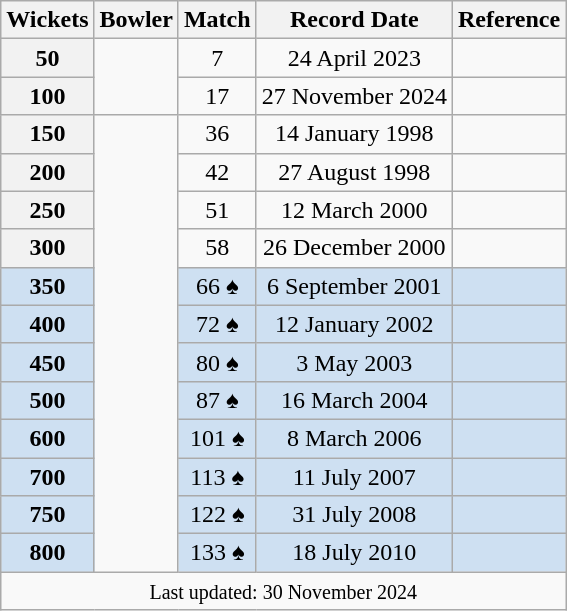<table class="wikitable plainrowheaders sortable" style="text-align:center;">
<tr>
<th scope="col" style="text-align:center;">Wickets</th>
<th scope="col" style="text-align:center;">Bowler</th>
<th scope="col" style="text-align:center;">Match</th>
<th scope="col" style="text-align:center;">Record Date</th>
<th scope="col" style="text-align:center;">Reference</th>
</tr>
<tr>
<th scope="row" style="text-align:center;">50</th>
<td rowspan=2></td>
<td>7</td>
<td>24 April 2023</td>
<td></td>
</tr>
<tr>
<th scope="row" style="text-align:center;">100</th>
<td>17</td>
<td>27 November 2024</td>
<td></td>
</tr>
<tr>
<th scope="row" style="text-align:center;">150</th>
<td rowspan=12></td>
<td>36</td>
<td>14 January 1998</td>
<td></td>
</tr>
<tr>
<th scope="row" style="text-align:center;">200</th>
<td>42</td>
<td>27 August 1998</td>
<td></td>
</tr>
<tr>
<th scope=row style="text-align:center;">250</th>
<td>51</td>
<td>12 March 2000</td>
<td></td>
</tr>
<tr>
<th scope=row style="text-align:center;">300</th>
<td>58</td>
<td>26 December 2000</td>
<td></td>
</tr>
<tr style="background:#cee0f2">
<th scope=row style="background:#cee0f2; text-align:center;">350</th>
<td>66 ♠</td>
<td>6 September 2001</td>
<td></td>
</tr>
<tr style="background:#cee0f2">
<th scope=row style="background:#cee0f2; text-align:center;">400</th>
<td>72 ♠</td>
<td>12 January 2002</td>
<td></td>
</tr>
<tr style="background:#cee0f2">
<th scope=row style="background:#cee0f2; text-align:center;">450</th>
<td>80 ♠</td>
<td>3 May 2003</td>
<td></td>
</tr>
<tr style="background:#cee0f2">
<th scope=row style="background:#cee0f2; text-align:center;">500</th>
<td>87 ♠</td>
<td>16 March 2004</td>
<td></td>
</tr>
<tr style="background:#cee0f2">
<th scope=row style="background:#cee0f2; text-align:center;">600</th>
<td>101 ♠</td>
<td>8 March 2006</td>
<td></td>
</tr>
<tr style="background:#cee0f2">
<th scope=row style="background:#cee0f2; text-align:center;">700</th>
<td>113 ♠</td>
<td>11 July 2007</td>
<td></td>
</tr>
<tr style="background:#cee0f2">
<th scope=row style="background:#cee0f2; text-align:center;">750</th>
<td>122 ♠</td>
<td>31 July 2008</td>
<td></td>
</tr>
<tr style="background:#cee0f2">
<th scope=row style="background:#cee0f2; text-align:center;">800</th>
<td>133 ♠</td>
<td>18 July 2010</td>
<td></td>
</tr>
<tr>
<td colspan="5"><small>Last updated: 30 November 2024</small></td>
</tr>
</table>
